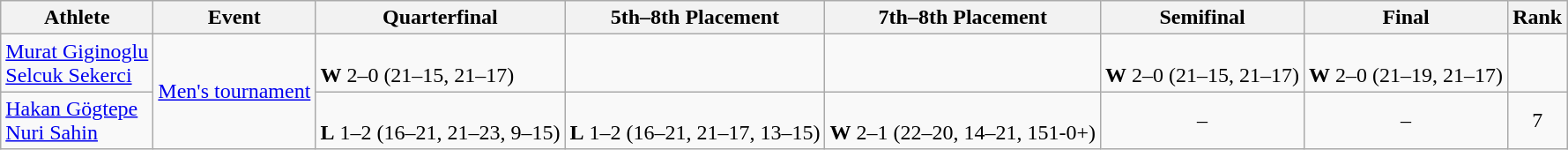<table class=wikitable>
<tr>
<th>Athlete</th>
<th>Event</th>
<th>Quarterfinal</th>
<th>5th–8th Placement</th>
<th>7th–8th Placement</th>
<th>Semifinal</th>
<th>Final</th>
<th>Rank</th>
</tr>
<tr>
<td><a href='#'>Murat Giginoglu</a> <br> <a href='#'>Selcuk Sekerci</a></td>
<td rowspan=2><a href='#'>Men's tournament</a></td>
<td> <br><strong>W</strong> 2–0 (21–15, 21–17)</td>
<td></td>
<td></td>
<td> <br><strong>W</strong> 2–0 (21–15, 21–17)</td>
<td> <br><strong>W</strong> 2–0 (21–19, 21–17)</td>
<td align=center></td>
</tr>
<tr>
<td><a href='#'>Hakan Gögtepe</a> <br> <a href='#'>Nuri Sahin</a></td>
<td> <br><strong>L</strong> 1–2 (16–21, 21–23, 9–15)</td>
<td> <br><strong>L</strong> 1–2 (16–21, 21–17, 13–15)</td>
<td> <br><strong>W</strong> 2–1 (22–20, 14–21, 151-0+)</td>
<td align=center>–</td>
<td align=center>–</td>
<td align=center>7</td>
</tr>
</table>
